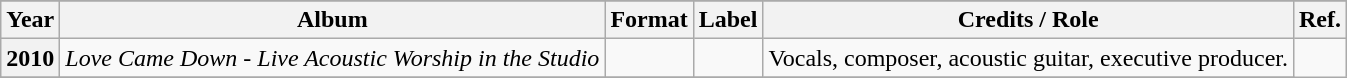<table class="wikitable plainrowheaders">
<tr>
</tr>
<tr>
<th scope="col">Year</th>
<th scope="col">Album</th>
<th scope="col">Format</th>
<th scope="col">Label</th>
<th scope="col">Credits / Role</th>
<th scope="col">Ref.</th>
</tr>
<tr>
<th scope="row">2010</th>
<td><em>Love Came Down - Live Acoustic Worship in the Studio</em></td>
<td></td>
<td></td>
<td>Vocals, composer, acoustic guitar, executive producer.<br></td>
</tr>
<tr>
</tr>
</table>
